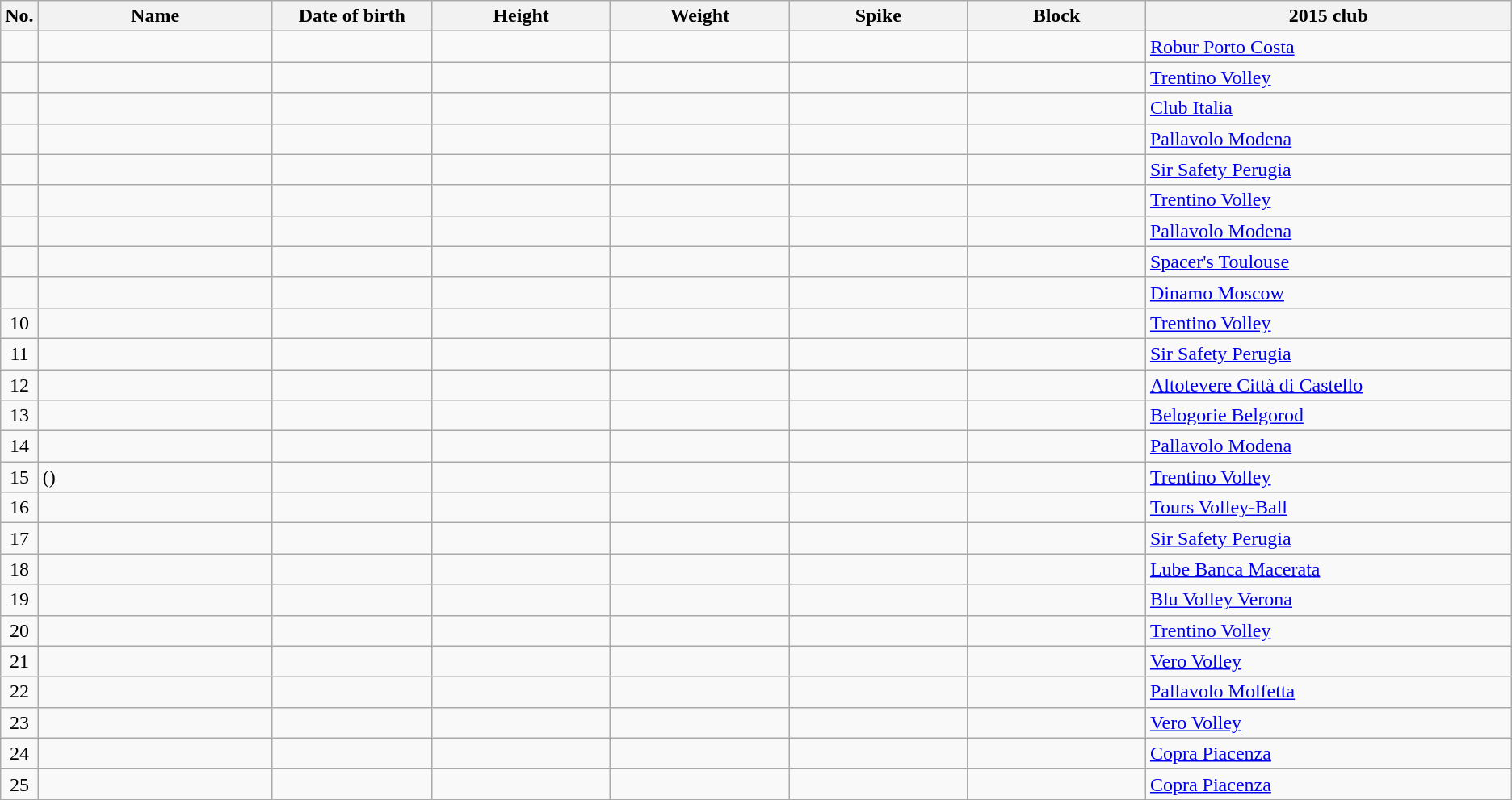<table class="wikitable sortable" style="font-size:100%; text-align:center;">
<tr>
<th>No.</th>
<th style="width:12em">Name</th>
<th style="width:8em">Date of birth</th>
<th style="width:9em">Height</th>
<th style="width:9em">Weight</th>
<th style="width:9em">Spike</th>
<th style="width:9em">Block</th>
<th style="width:19em">2015 club</th>
</tr>
<tr>
<td></td>
<td align=left></td>
<td align=right></td>
<td></td>
<td></td>
<td></td>
<td></td>
<td align=left> <a href='#'>Robur Porto Costa</a></td>
</tr>
<tr>
<td></td>
<td align=left></td>
<td align=right></td>
<td></td>
<td></td>
<td></td>
<td></td>
<td align=left> <a href='#'>Trentino Volley</a></td>
</tr>
<tr>
<td></td>
<td align=left></td>
<td align=right></td>
<td></td>
<td></td>
<td></td>
<td></td>
<td align=left> <a href='#'>Club Italia</a></td>
</tr>
<tr>
<td></td>
<td align=left></td>
<td align=right></td>
<td></td>
<td></td>
<td></td>
<td></td>
<td align=left> <a href='#'>Pallavolo Modena</a></td>
</tr>
<tr>
<td></td>
<td align=left></td>
<td align=right></td>
<td></td>
<td></td>
<td></td>
<td></td>
<td align=left> <a href='#'>Sir Safety Perugia</a></td>
</tr>
<tr>
<td></td>
<td align=left></td>
<td align=right></td>
<td></td>
<td></td>
<td></td>
<td></td>
<td align=left> <a href='#'>Trentino Volley</a></td>
</tr>
<tr>
<td></td>
<td align=left></td>
<td align=right></td>
<td></td>
<td></td>
<td></td>
<td></td>
<td align=left> <a href='#'>Pallavolo Modena</a></td>
</tr>
<tr>
<td></td>
<td align=left></td>
<td align=right></td>
<td></td>
<td></td>
<td></td>
<td></td>
<td align=left> <a href='#'>Spacer's Toulouse</a></td>
</tr>
<tr>
<td></td>
<td align=left></td>
<td align=right></td>
<td></td>
<td></td>
<td></td>
<td></td>
<td align=left> <a href='#'>Dinamo Moscow</a></td>
</tr>
<tr>
<td>10</td>
<td align=left></td>
<td align=right></td>
<td></td>
<td></td>
<td></td>
<td></td>
<td align=left> <a href='#'>Trentino Volley</a></td>
</tr>
<tr>
<td>11</td>
<td align=left></td>
<td align=right></td>
<td></td>
<td></td>
<td></td>
<td></td>
<td align=left> <a href='#'>Sir Safety Perugia</a></td>
</tr>
<tr>
<td>12</td>
<td align=left></td>
<td align=right></td>
<td></td>
<td></td>
<td></td>
<td></td>
<td align=left> <a href='#'>Altotevere Città di Castello</a></td>
</tr>
<tr>
<td>13</td>
<td align=left></td>
<td align=right></td>
<td></td>
<td></td>
<td></td>
<td></td>
<td align=left> <a href='#'>Belogorie Belgorod</a></td>
</tr>
<tr>
<td>14</td>
<td align=left></td>
<td align=right></td>
<td></td>
<td></td>
<td></td>
<td></td>
<td align=left> <a href='#'>Pallavolo Modena</a></td>
</tr>
<tr>
<td>15</td>
<td align=left> ()</td>
<td align=right></td>
<td></td>
<td></td>
<td></td>
<td></td>
<td align=left> <a href='#'>Trentino Volley</a></td>
</tr>
<tr>
<td>16</td>
<td align=left></td>
<td align=right></td>
<td></td>
<td></td>
<td></td>
<td></td>
<td align=left> <a href='#'>Tours Volley-Ball</a></td>
</tr>
<tr>
<td>17</td>
<td align=left></td>
<td align=right></td>
<td></td>
<td></td>
<td></td>
<td></td>
<td align=left> <a href='#'>Sir Safety Perugia</a></td>
</tr>
<tr>
<td>18</td>
<td align=left></td>
<td align=right></td>
<td></td>
<td></td>
<td></td>
<td></td>
<td align=left> <a href='#'>Lube Banca Macerata</a></td>
</tr>
<tr>
<td>19</td>
<td align=left></td>
<td align=right></td>
<td></td>
<td></td>
<td></td>
<td></td>
<td align=left> <a href='#'>Blu Volley Verona</a></td>
</tr>
<tr>
<td>20</td>
<td align=left></td>
<td align=right></td>
<td></td>
<td></td>
<td></td>
<td></td>
<td align=left> <a href='#'>Trentino Volley</a></td>
</tr>
<tr>
<td>21</td>
<td align=left></td>
<td align=right></td>
<td></td>
<td></td>
<td></td>
<td></td>
<td align=left> <a href='#'>Vero Volley</a></td>
</tr>
<tr>
<td>22</td>
<td align=left></td>
<td align=right></td>
<td></td>
<td></td>
<td></td>
<td></td>
<td align=left> <a href='#'>Pallavolo Molfetta</a></td>
</tr>
<tr>
<td>23</td>
<td align=left></td>
<td align=right></td>
<td></td>
<td></td>
<td></td>
<td></td>
<td align=left> <a href='#'>Vero Volley</a></td>
</tr>
<tr>
<td>24</td>
<td align=left></td>
<td align=right></td>
<td></td>
<td></td>
<td></td>
<td></td>
<td align=left> <a href='#'>Copra Piacenza</a></td>
</tr>
<tr>
<td>25</td>
<td align=left></td>
<td align=right></td>
<td></td>
<td></td>
<td></td>
<td></td>
<td align=left> <a href='#'>Copra Piacenza</a></td>
</tr>
</table>
